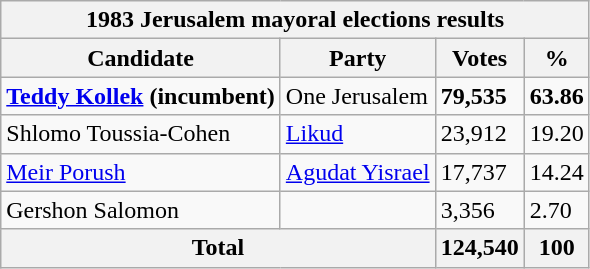<table class="wikitable sortable">
<tr>
<th colspan=4><strong>1983 Jerusalem mayoral elections results</strong></th>
</tr>
<tr>
<th>Candidate</th>
<th>Party</th>
<th>Votes</th>
<th>%</th>
</tr>
<tr>
<td><strong><a href='#'>Teddy Kollek</a> (incumbent)</strong></td>
<td>One Jerusalem</td>
<td><strong>79,535</strong></td>
<td><strong>63.86</strong></td>
</tr>
<tr>
<td>Shlomo Toussia-Cohen</td>
<td><a href='#'>Likud</a></td>
<td>23,912</td>
<td>19.20</td>
</tr>
<tr>
<td><a href='#'>Meir Porush</a></td>
<td><a href='#'>Agudat Yisrael</a></td>
<td>17,737</td>
<td>14.24</td>
</tr>
<tr>
<td>Gershon Salomon</td>
<td></td>
<td>3,356</td>
<td>2.70</td>
</tr>
<tr>
<th colspan=2>Total</th>
<th>124,540</th>
<th>100</th>
</tr>
</table>
